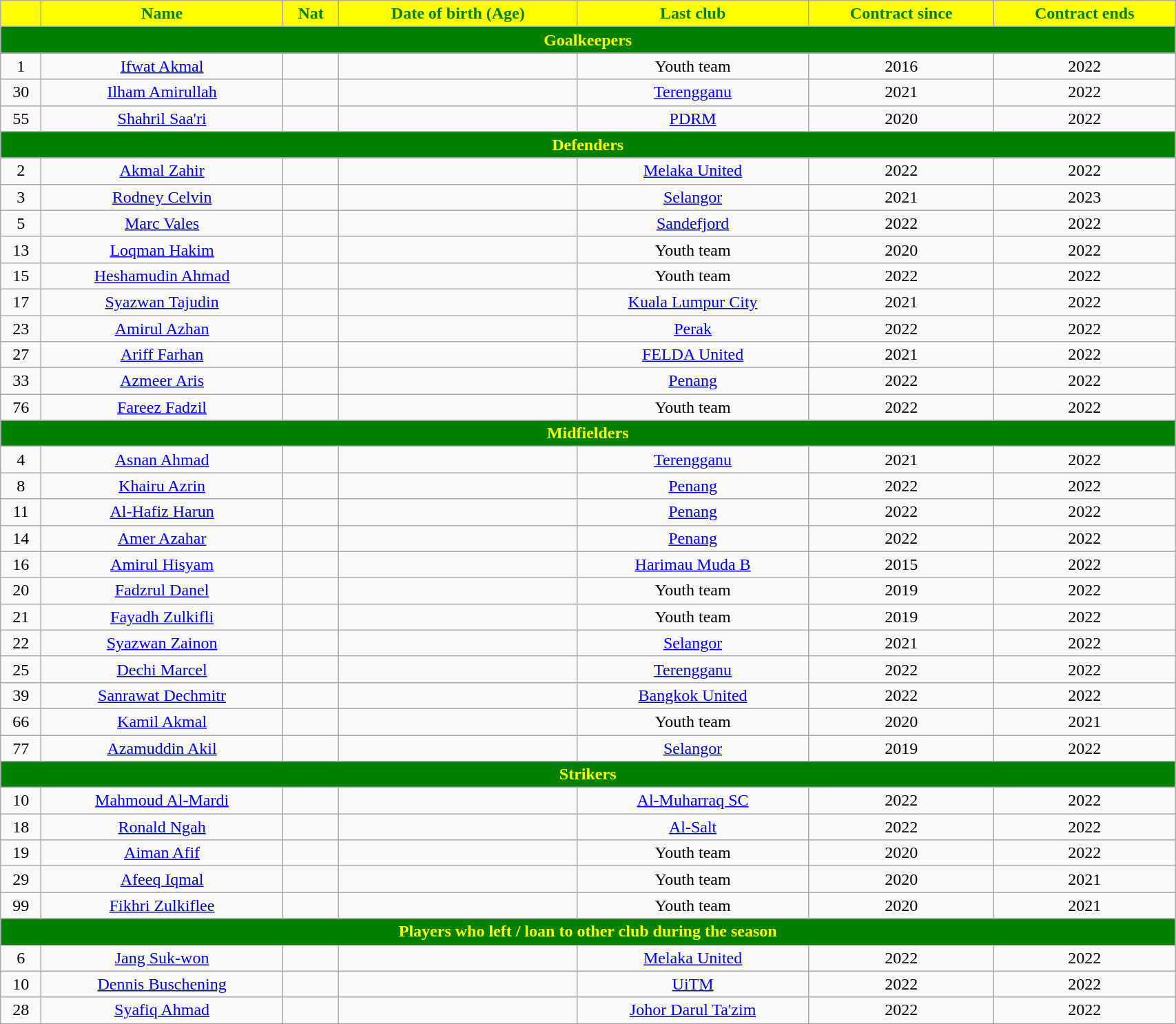<table class="wikitable" style="text-align:center; font-size:100%; width:90%;">
<tr>
<th style="background:yellow; color:green; text-align:center;"></th>
<th style="background:yellow; color:green; text-align:center;">Name</th>
<th style="background:yellow; color:green; text-align:center;">Nat</th>
<th style="background:yellow; color:green; text-align:center;">Date of birth (Age)</th>
<th style="background:yellow; color:green; text-align:center;">Last club</th>
<th style="background:yellow; color:green; text-align:center;">Contract since</th>
<th style="background:yellow; color:green; text-align:center;">Contract ends</th>
</tr>
<tr>
<th colspan="10" style="background:green; color:yellow; text-align:center">Goalkeepers</th>
</tr>
<tr>
<td>1</td>
<td><a href='#'>Ifwat Akmal</a></td>
<td></td>
<td></td>
<td>Youth team</td>
<td>2016</td>
<td>2022</td>
</tr>
<tr>
<td>30</td>
<td><a href='#'>Ilham Amirullah</a></td>
<td></td>
<td></td>
<td> <a href='#'>Terengganu</a></td>
<td>2021</td>
<td>2022</td>
</tr>
<tr>
<td>55</td>
<td><a href='#'>Shahril Saa'ri</a></td>
<td></td>
<td></td>
<td> <a href='#'>PDRM</a></td>
<td>2020</td>
<td>2022</td>
</tr>
<tr>
<th colspan="10" style="background:green; color:yellow; text-align:center">Defenders</th>
</tr>
<tr>
<td>2</td>
<td><a href='#'>Akmal Zahir</a></td>
<td></td>
<td></td>
<td> <a href='#'>Melaka United</a></td>
<td>2022</td>
<td>2022</td>
</tr>
<tr>
<td>3</td>
<td><a href='#'>Rodney Celvin</a></td>
<td></td>
<td></td>
<td> <a href='#'>Selangor</a></td>
<td>2021</td>
<td>2023</td>
</tr>
<tr>
<td>5</td>
<td><a href='#'>Marc Vales</a></td>
<td></td>
<td></td>
<td> <a href='#'>Sandefjord</a></td>
<td>2022</td>
<td>2022</td>
</tr>
<tr>
<td>13</td>
<td><a href='#'>Loqman Hakim</a></td>
<td></td>
<td></td>
<td>Youth team</td>
<td>2020</td>
<td>2022</td>
</tr>
<tr>
<td>15</td>
<td><a href='#'>Heshamudin Ahmad</a></td>
<td></td>
<td></td>
<td>Youth team</td>
<td>2022</td>
<td>2022</td>
</tr>
<tr>
<td>17</td>
<td><a href='#'>Syazwan Tajudin</a></td>
<td></td>
<td></td>
<td> <a href='#'>Kuala Lumpur City</a></td>
<td>2021</td>
<td>2022</td>
</tr>
<tr>
<td>23</td>
<td><a href='#'>Amirul Azhan</a></td>
<td></td>
<td></td>
<td> <a href='#'>Perak</a></td>
<td>2022</td>
<td>2022</td>
</tr>
<tr>
<td>27</td>
<td><a href='#'>Ariff Farhan</a></td>
<td></td>
<td></td>
<td> <a href='#'>FELDA United</a></td>
<td>2021</td>
<td>2022</td>
</tr>
<tr>
<td>33</td>
<td><a href='#'>Azmeer Aris</a></td>
<td></td>
<td></td>
<td> <a href='#'>Penang</a></td>
<td>2022</td>
<td>2022</td>
</tr>
<tr>
<td>76</td>
<td><a href='#'>Fareez Fadzil</a></td>
<td></td>
<td></td>
<td>Youth team</td>
<td>2022</td>
<td>2022</td>
</tr>
<tr>
<th colspan="10" style="background:green; color:yellow; text-align:center">Midfielders</th>
</tr>
<tr>
<td>4</td>
<td><a href='#'>Asnan Ahmad</a></td>
<td></td>
<td></td>
<td> <a href='#'>Terengganu</a></td>
<td>2021</td>
<td>2022</td>
</tr>
<tr>
<td>8</td>
<td><a href='#'>Khairu Azrin</a></td>
<td></td>
<td></td>
<td> <a href='#'>Penang</a></td>
<td>2022</td>
<td>2022</td>
</tr>
<tr>
<td>11</td>
<td><a href='#'>Al-Hafiz Harun</a></td>
<td></td>
<td></td>
<td> <a href='#'>Penang</a></td>
<td>2022</td>
<td>2022</td>
</tr>
<tr>
<td>14</td>
<td><a href='#'>Amer Azahar</a></td>
<td></td>
<td></td>
<td> <a href='#'>Penang</a></td>
<td>2022</td>
<td>2022</td>
</tr>
<tr>
<td>16</td>
<td><a href='#'>Amirul Hisyam</a></td>
<td></td>
<td></td>
<td> <a href='#'>Harimau Muda B</a></td>
<td>2015</td>
<td>2022</td>
</tr>
<tr>
<td>20</td>
<td><a href='#'>Fadzrul Danel</a></td>
<td></td>
<td></td>
<td>Youth team</td>
<td>2019</td>
<td>2022</td>
</tr>
<tr>
<td>21</td>
<td><a href='#'>Fayadh Zulkifli</a></td>
<td></td>
<td></td>
<td>Youth team</td>
<td>2019</td>
<td>2022</td>
</tr>
<tr>
<td>22</td>
<td><a href='#'>Syazwan Zainon</a></td>
<td></td>
<td></td>
<td> <a href='#'>Selangor</a></td>
<td>2021</td>
<td>2022</td>
</tr>
<tr>
<td>25</td>
<td><a href='#'>Dechi Marcel</a></td>
<td></td>
<td></td>
<td> <a href='#'>Terengganu</a></td>
<td>2022</td>
<td>2022</td>
</tr>
<tr>
<td>39</td>
<td><a href='#'>Sanrawat Dechmitr</a></td>
<td></td>
<td></td>
<td> <a href='#'>Bangkok United</a></td>
<td>2022</td>
<td>2022</td>
</tr>
<tr>
<td>66</td>
<td><a href='#'>Kamil Akmal</a></td>
<td></td>
<td></td>
<td>Youth team</td>
<td>2020</td>
<td>2021</td>
</tr>
<tr>
<td>77</td>
<td><a href='#'>Azamuddin Akil</a></td>
<td></td>
<td></td>
<td> <a href='#'>Selangor</a></td>
<td>2019</td>
<td>2022</td>
</tr>
<tr>
<th colspan="10" style="background:green; color:yellow; text-align:center">Strikers</th>
</tr>
<tr>
<td>10</td>
<td><a href='#'>Mahmoud Al-Mardi</a></td>
<td></td>
<td></td>
<td> <a href='#'>Al-Muharraq SC</a></td>
<td>2022</td>
<td>2022</td>
</tr>
<tr>
<td>18</td>
<td><a href='#'>Ronald Ngah</a></td>
<td></td>
<td></td>
<td> <a href='#'>Al-Salt</a></td>
<td>2022</td>
<td>2022</td>
</tr>
<tr>
<td>19</td>
<td><a href='#'>Aiman Afif</a></td>
<td></td>
<td></td>
<td>Youth team</td>
<td>2020</td>
<td>2022</td>
</tr>
<tr>
<td>29</td>
<td><a href='#'>Afeeq Iqmal</a></td>
<td></td>
<td></td>
<td>Youth team</td>
<td>2020</td>
<td>2021</td>
</tr>
<tr>
<td>99</td>
<td><a href='#'>Fikhri Zulkiflee</a></td>
<td></td>
<td></td>
<td>Youth team</td>
<td>2020</td>
<td>2021</td>
</tr>
<tr>
<th colspan="10" style="background:green; color:yellow; text-align:center">Players who left / loan to other club during the season</th>
</tr>
<tr>
<td>6</td>
<td><a href='#'>Jang Suk-won</a></td>
<td></td>
<td></td>
<td> <a href='#'>Melaka United</a></td>
<td>2022</td>
<td>2022</td>
</tr>
<tr>
<td>10</td>
<td><a href='#'>Dennis Buschening</a></td>
<td></td>
<td></td>
<td> <a href='#'>UiTM</a></td>
<td>2022</td>
<td>2022</td>
</tr>
<tr>
<td>28</td>
<td><a href='#'>Syafiq Ahmad</a></td>
<td></td>
<td></td>
<td> <a href='#'>Johor Darul Ta'zim</a></td>
<td>2022</td>
<td>2022</td>
</tr>
<tr>
</tr>
</table>
